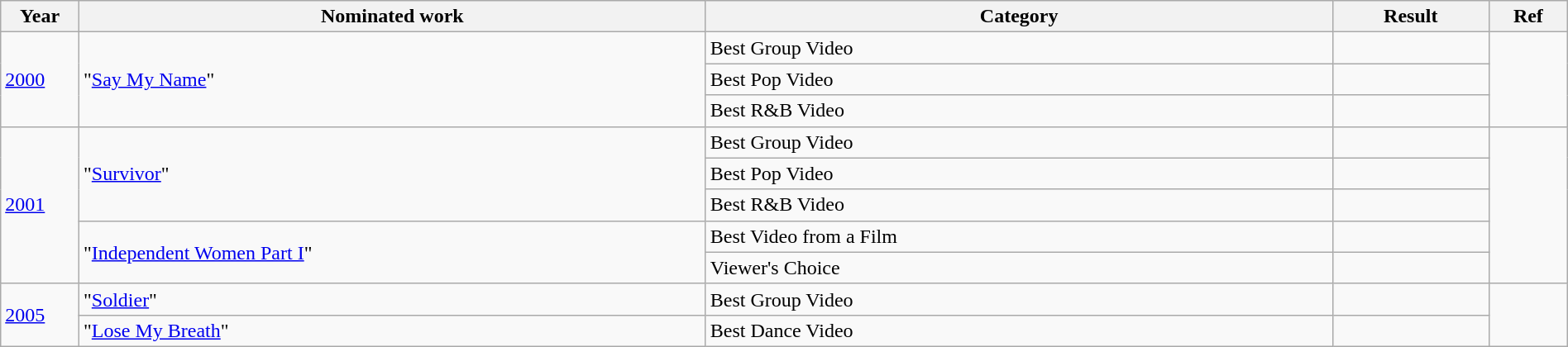<table class="wikitable" width="100%">
<tr>
<th width="5%">Year</th>
<th width="40%">Nominated work</th>
<th width="40%">Category</th>
<th width="10%">Result</th>
<th width="5%">Ref</th>
</tr>
<tr>
<td rowspan="3"><a href='#'>2000</a></td>
<td rowspan="3">"<a href='#'>Say My Name</a>"</td>
<td>Best Group Video</td>
<td></td>
<td rowspan="3"></td>
</tr>
<tr>
<td>Best Pop Video</td>
<td></td>
</tr>
<tr>
<td>Best R&B Video</td>
<td></td>
</tr>
<tr>
<td rowspan="5"><a href='#'>2001</a></td>
<td rowspan="3">"<a href='#'>Survivor</a>"</td>
<td>Best Group Video</td>
<td></td>
<td rowspan="5"></td>
</tr>
<tr>
<td>Best Pop Video</td>
<td></td>
</tr>
<tr>
<td>Best R&B Video</td>
<td></td>
</tr>
<tr>
<td rowspan="2">"<a href='#'>Independent Women Part I</a>"</td>
<td>Best Video from a Film</td>
<td></td>
</tr>
<tr>
<td>Viewer's Choice</td>
<td></td>
</tr>
<tr>
<td rowspan="2"><a href='#'>2005</a></td>
<td>"<a href='#'>Soldier</a>"</td>
<td>Best Group Video</td>
<td></td>
<td rowspan="2"></td>
</tr>
<tr>
<td>"<a href='#'>Lose My Breath</a>"</td>
<td>Best Dance Video</td>
<td></td>
</tr>
</table>
